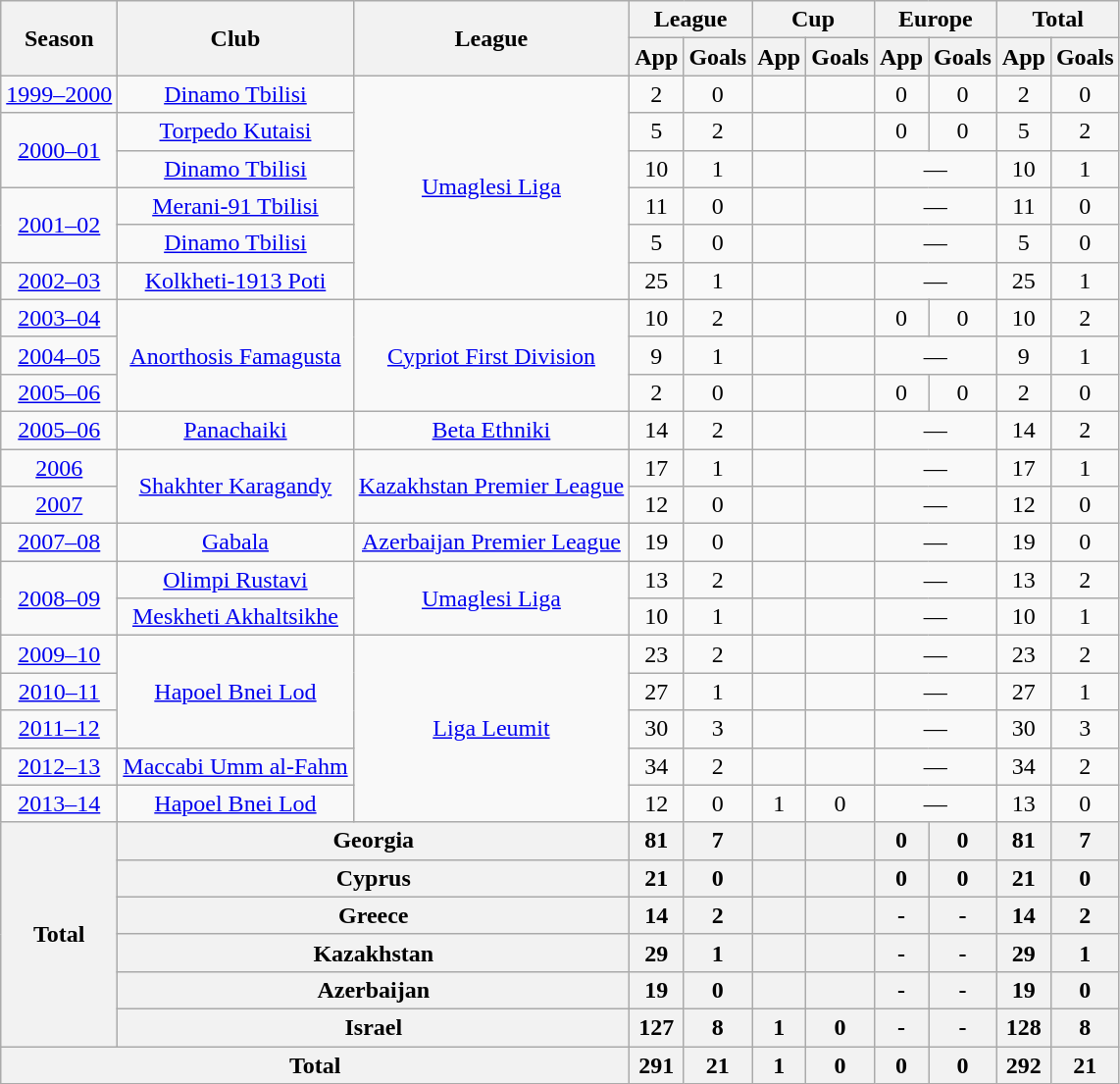<table class="wikitable">
<tr>
<th rowspan=2>Season</th>
<th ! rowspan=2>Club</th>
<th ! rowspan=2>League</th>
<th ! colspan=2>League</th>
<th ! colspan=2>Cup</th>
<th ! ! colspan=2>Europe</th>
<th colspan=3>Total</th>
</tr>
<tr>
<th>App</th>
<th>Goals</th>
<th>App</th>
<th>Goals</th>
<th>App</th>
<th>Goals</th>
<th>App</th>
<th>Goals</th>
</tr>
<tr align=center>
<td><a href='#'>1999–2000</a></td>
<td><a href='#'>Dinamo Tbilisi</a></td>
<td rowspan="6"><a href='#'>Umaglesi Liga</a></td>
<td>2</td>
<td>0</td>
<td></td>
<td></td>
<td>0</td>
<td>0</td>
<td>2</td>
<td>0</td>
</tr>
<tr align=center>
<td rowspan="2"><a href='#'>2000–01</a></td>
<td><a href='#'>Torpedo Kutaisi</a></td>
<td>5</td>
<td>2</td>
<td></td>
<td></td>
<td>0</td>
<td>0</td>
<td>5</td>
<td>2</td>
</tr>
<tr align=center>
<td><a href='#'>Dinamo Tbilisi</a></td>
<td>10</td>
<td>1</td>
<td></td>
<td></td>
<td colspan="2">—</td>
<td>10</td>
<td>1</td>
</tr>
<tr align=center>
<td rowspan="2"><a href='#'>2001–02</a></td>
<td><a href='#'>Merani-91 Tbilisi</a></td>
<td>11</td>
<td>0</td>
<td></td>
<td></td>
<td colspan="2">—</td>
<td>11</td>
<td>0</td>
</tr>
<tr align=center>
<td><a href='#'>Dinamo Tbilisi</a></td>
<td>5</td>
<td>0</td>
<td></td>
<td></td>
<td colspan="2">—</td>
<td>5</td>
<td>0</td>
</tr>
<tr align=center>
<td><a href='#'>2002–03</a></td>
<td><a href='#'>Kolkheti-1913 Poti</a></td>
<td>25</td>
<td>1</td>
<td></td>
<td></td>
<td colspan="2">—</td>
<td>25</td>
<td>1</td>
</tr>
<tr align=center>
<td><a href='#'>2003–04</a></td>
<td rowspan="3"><a href='#'>Anorthosis Famagusta</a></td>
<td rowspan="3"><a href='#'>Cypriot First Division</a></td>
<td>10</td>
<td>2</td>
<td></td>
<td></td>
<td>0</td>
<td>0</td>
<td>10</td>
<td>2</td>
</tr>
<tr align=center>
<td><a href='#'>2004–05</a></td>
<td>9</td>
<td>1</td>
<td></td>
<td></td>
<td colspan="2">—</td>
<td>9</td>
<td>1</td>
</tr>
<tr align=center>
<td><a href='#'>2005–06</a></td>
<td>2</td>
<td>0</td>
<td></td>
<td></td>
<td>0</td>
<td>0</td>
<td>2</td>
<td>0</td>
</tr>
<tr align=center>
<td><a href='#'>2005–06</a></td>
<td><a href='#'>Panachaiki</a></td>
<td><a href='#'>Beta Ethniki</a></td>
<td>14</td>
<td>2</td>
<td></td>
<td></td>
<td colspan="2">—</td>
<td>14</td>
<td>2</td>
</tr>
<tr align=center>
<td><a href='#'>2006</a></td>
<td rowspan="2"><a href='#'>Shakhter Karagandy</a></td>
<td rowspan="2"><a href='#'>Kazakhstan Premier League</a></td>
<td>17</td>
<td>1</td>
<td></td>
<td></td>
<td colspan="2">—</td>
<td>17</td>
<td>1</td>
</tr>
<tr align=center>
<td><a href='#'>2007</a></td>
<td>12</td>
<td>0</td>
<td></td>
<td></td>
<td colspan="2">—</td>
<td>12</td>
<td>0</td>
</tr>
<tr align=center>
<td><a href='#'>2007–08</a></td>
<td><a href='#'>Gabala</a></td>
<td><a href='#'>Azerbaijan Premier League</a></td>
<td>19</td>
<td>0</td>
<td></td>
<td></td>
<td colspan="2">—</td>
<td>19</td>
<td>0</td>
</tr>
<tr align=center>
<td rowspan="2"><a href='#'>2008–09</a></td>
<td><a href='#'>Olimpi Rustavi</a></td>
<td rowspan="2"><a href='#'>Umaglesi Liga</a></td>
<td>13</td>
<td>2</td>
<td></td>
<td></td>
<td colspan="2">—</td>
<td>13</td>
<td>2</td>
</tr>
<tr align=center>
<td><a href='#'>Meskheti Akhaltsikhe</a></td>
<td>10</td>
<td>1</td>
<td></td>
<td></td>
<td colspan="2">—</td>
<td>10</td>
<td>1</td>
</tr>
<tr align=center>
<td><a href='#'>2009–10</a></td>
<td rowspan="3"><a href='#'>Hapoel Bnei Lod</a></td>
<td rowspan="5"><a href='#'>Liga Leumit</a></td>
<td>23</td>
<td>2</td>
<td></td>
<td></td>
<td colspan="2">—</td>
<td>23</td>
<td>2</td>
</tr>
<tr align=center>
<td><a href='#'>2010–11</a></td>
<td>27</td>
<td>1</td>
<td></td>
<td></td>
<td colspan="2">—</td>
<td>27</td>
<td>1</td>
</tr>
<tr align=center>
<td><a href='#'>2011–12</a></td>
<td>30</td>
<td>3</td>
<td></td>
<td></td>
<td colspan="2">—</td>
<td>30</td>
<td>3</td>
</tr>
<tr align=center>
<td><a href='#'>2012–13</a></td>
<td><a href='#'>Maccabi Umm al-Fahm</a></td>
<td>34</td>
<td>2</td>
<td></td>
<td></td>
<td colspan="2">—</td>
<td>34</td>
<td>2</td>
</tr>
<tr align=center>
<td><a href='#'>2013–14</a></td>
<td><a href='#'>Hapoel Bnei Lod</a></td>
<td>12</td>
<td>0</td>
<td>1</td>
<td>0</td>
<td colspan="2">—</td>
<td>13</td>
<td>0</td>
</tr>
<tr align=center>
<th rowspan="6">Total</th>
<th ! colspan="2">Georgia</th>
<th>81</th>
<th>7</th>
<th></th>
<th></th>
<th>0</th>
<th>0</th>
<th>81</th>
<th>7</th>
</tr>
<tr align=center>
<th ! colspan="2">Cyprus</th>
<th>21</th>
<th>0</th>
<th></th>
<th></th>
<th>0</th>
<th>0</th>
<th>21</th>
<th>0</th>
</tr>
<tr align=center>
<th ! colspan="2">Greece</th>
<th>14</th>
<th>2</th>
<th></th>
<th></th>
<th>-</th>
<th>-</th>
<th>14</th>
<th>2</th>
</tr>
<tr align=center>
<th ! colspan="2">Kazakhstan</th>
<th>29</th>
<th>1</th>
<th></th>
<th></th>
<th>-</th>
<th>-</th>
<th>29</th>
<th>1</th>
</tr>
<tr align=center>
<th ! colspan="2">Azerbaijan</th>
<th>19</th>
<th>0</th>
<th></th>
<th></th>
<th>-</th>
<th>-</th>
<th>19</th>
<th>0</th>
</tr>
<tr align=center>
<th ! colspan="2">Israel</th>
<th>127</th>
<th>8</th>
<th>1</th>
<th>0</th>
<th>-</th>
<th>-</th>
<th>128</th>
<th>8</th>
</tr>
<tr align=center>
<th colspan="3">Total</th>
<th>291</th>
<th>21</th>
<th>1</th>
<th>0</th>
<th>0</th>
<th>0</th>
<th>292</th>
<th>21</th>
</tr>
</table>
